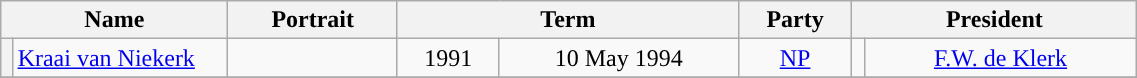<table class="wikitable" width=60%>
<tr>
<th colspan=2 width=20%>Name</th>
<th width=75>Portrait</th>
<th colspan=2 width=30%>Term</th>
<th width=10%>Party</th>
<th colspan=2 width=25%>President</th>
</tr>
<tr style="text-align:center">
<th style="width:1%;background-color: "></th>
<td align=left><a href='#'>Kraai van Niekerk</a></td>
<td></td>
<td>1991</td>
<td>10 May 1994</td>
<td><a href='#'>NP</a></td>
<td style="width:1%;background-color: "></td>
<td><a href='#'>F.W. de Klerk</a><br> </td>
</tr>
<tr>
</tr>
</table>
